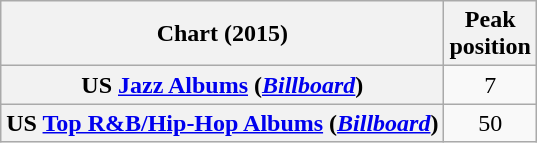<table class="wikitable sortable plainrowheaders">
<tr>
<th scope="col">Chart (2015)</th>
<th scope="col">Peak<br>position</th>
</tr>
<tr>
<th scope="row">US <a href='#'>Jazz Albums</a> (<em><a href='#'>Billboard</a></em>)</th>
<td align="center">7</td>
</tr>
<tr>
<th scope="row">US <a href='#'>Top R&B/Hip-Hop Albums</a> (<em><a href='#'>Billboard</a></em>)</th>
<td align="center">50</td>
</tr>
</table>
